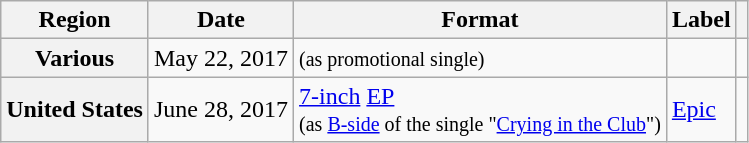<table class="wikitable plainrowheaders">
<tr>
<th scope="col">Region</th>
<th scope="col">Date</th>
<th scope="col">Format</th>
<th scope="col">Label</th>
<th scope="col"></th>
</tr>
<tr>
<th scope="row">Various</th>
<td>May 22, 2017</td>
<td><small>(as promotional single)</small></td>
<td></td>
<td></td>
</tr>
<tr>
<th scope="row">United States</th>
<td>June 28, 2017</td>
<td><a href='#'>7-inch</a> <a href='#'>EP</a><br><small>(as <a href='#'>B-side</a> of the single "<a href='#'>Crying in the Club</a>")</small></td>
<td><a href='#'>Epic</a></td>
<td><br></td>
</tr>
</table>
